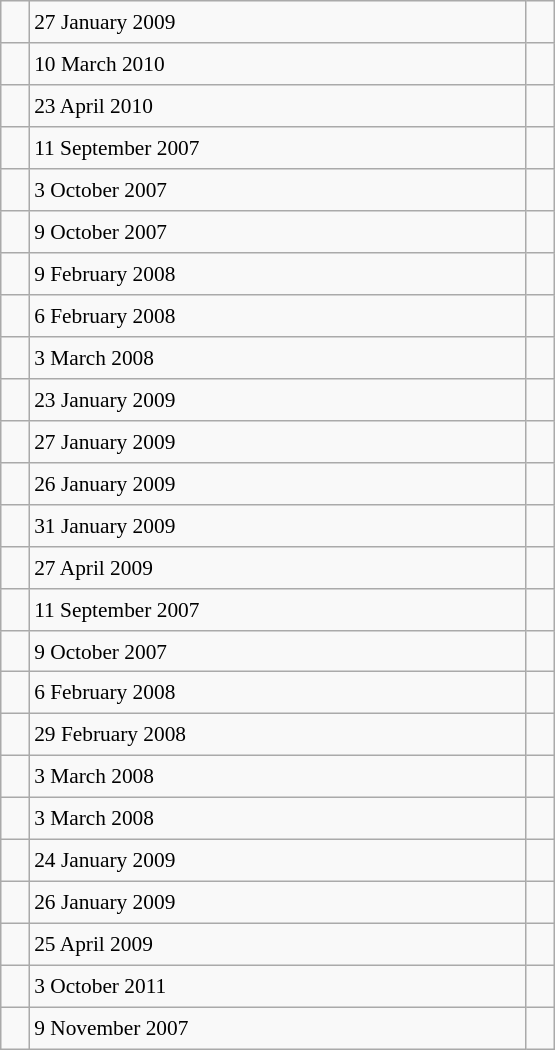<table class="wikitable" style="font-size: 89%; float: left; width: 26em; margin-right: 1em; height: 700px">
<tr>
<td></td>
<td>27 January 2009</td>
<td></td>
</tr>
<tr>
<td></td>
<td>10 March 2010</td>
<td></td>
</tr>
<tr>
<td></td>
<td>23 April 2010</td>
<td></td>
</tr>
<tr>
<td></td>
<td>11 September 2007</td>
<td></td>
</tr>
<tr>
<td></td>
<td>3 October 2007</td>
<td></td>
</tr>
<tr>
<td></td>
<td>9 October 2007</td>
<td></td>
</tr>
<tr>
<td></td>
<td>9 February 2008</td>
<td></td>
</tr>
<tr>
<td></td>
<td>6 February 2008</td>
<td></td>
</tr>
<tr>
<td></td>
<td>3 March 2008</td>
<td></td>
</tr>
<tr>
<td></td>
<td>23 January 2009</td>
<td></td>
</tr>
<tr>
<td></td>
<td>27 January 2009</td>
<td></td>
</tr>
<tr>
<td></td>
<td>26 January 2009</td>
<td></td>
</tr>
<tr>
<td></td>
<td>31 January 2009</td>
<td></td>
</tr>
<tr>
<td></td>
<td>27 April 2009</td>
<td></td>
</tr>
<tr>
<td></td>
<td>11 September 2007</td>
<td></td>
</tr>
<tr>
<td></td>
<td>9 October 2007</td>
<td></td>
</tr>
<tr>
<td></td>
<td>6 February 2008</td>
<td></td>
</tr>
<tr>
<td></td>
<td>29 February 2008</td>
<td></td>
</tr>
<tr>
<td></td>
<td>3 March 2008</td>
<td></td>
</tr>
<tr>
<td></td>
<td>3 March 2008</td>
<td></td>
</tr>
<tr>
<td></td>
<td>24 January 2009</td>
<td></td>
</tr>
<tr>
<td></td>
<td>26 January 2009</td>
<td></td>
</tr>
<tr>
<td></td>
<td>25 April 2009</td>
<td></td>
</tr>
<tr>
<td></td>
<td>3 October 2011</td>
<td></td>
</tr>
<tr>
<td></td>
<td>9 November 2007</td>
<td></td>
</tr>
</table>
